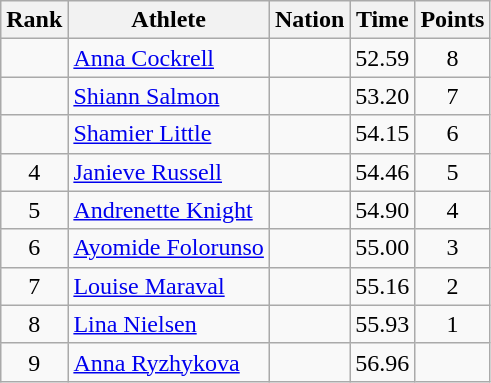<table class="wikitable">
<tr>
<th scope="col">Rank</th>
<th scope="col">Athlete</th>
<th scope="col">Nation</th>
<th scope="col">Time</th>
<th scope="col">Points</th>
</tr>
<tr>
<td align=center></td>
<td><a href='#'>Anna Cockrell</a></td>
<td></td>
<td>52.59</td>
<td align=center>8</td>
</tr>
<tr>
<td align=center></td>
<td><a href='#'>Shiann Salmon</a></td>
<td></td>
<td>53.20</td>
<td align=center>7</td>
</tr>
<tr>
<td align=center></td>
<td><a href='#'>Shamier Little</a></td>
<td></td>
<td>54.15</td>
<td align=center>6</td>
</tr>
<tr>
<td align=center>4</td>
<td><a href='#'>Janieve Russell</a></td>
<td></td>
<td>54.46</td>
<td align=center>5</td>
</tr>
<tr>
<td align=center>5</td>
<td><a href='#'>Andrenette Knight</a></td>
<td></td>
<td>54.90</td>
<td align=center>4</td>
</tr>
<tr>
<td align=center>6</td>
<td><a href='#'>Ayomide Folorunso</a></td>
<td></td>
<td>55.00</td>
<td align=center>3</td>
</tr>
<tr>
<td align=center>7</td>
<td><a href='#'>Louise Maraval</a></td>
<td></td>
<td>55.16</td>
<td align=center>2</td>
</tr>
<tr>
<td align=center>8</td>
<td><a href='#'>Lina Nielsen</a></td>
<td></td>
<td>55.93</td>
<td align=center>1</td>
</tr>
<tr>
<td align=center>9</td>
<td><a href='#'>Anna Ryzhykova</a></td>
<td></td>
<td>56.96</td>
<td align=center></td>
</tr>
</table>
